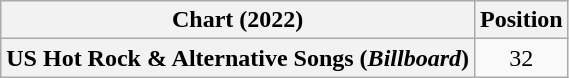<table class="wikitable plainrowheaders" style="text-align:center">
<tr>
<th scope="col">Chart (2022)</th>
<th scope="col">Position</th>
</tr>
<tr>
<th scope="row">US Hot Rock & Alternative Songs (<em>Billboard</em>)</th>
<td>32</td>
</tr>
</table>
